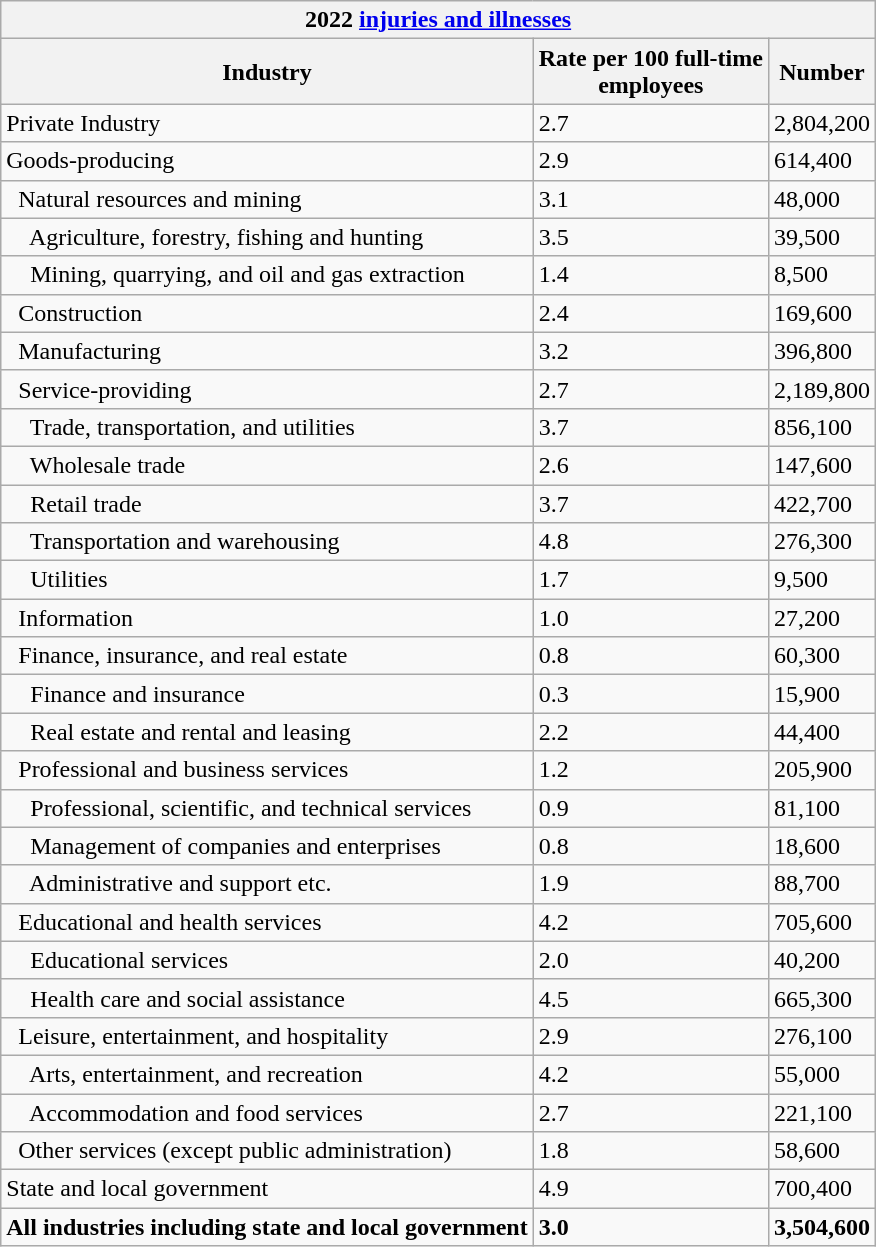<table class="wikitable sortable sort-under col2right col3right" >
<tr>
<th colspan=3>2022 <a href='#'>injuries and illnesses</a></th>
</tr>
<tr>
<th style=max-width:4em>Industry</th>
<th>Rate per 100 full-time<br>employees</th>
<th>Number</th>
</tr>
<tr>
<td>Private Industry</td>
<td>2.7</td>
<td>2,804,200</td>
</tr>
<tr>
<td>Goods-producing</td>
<td>2.9</td>
<td>614,400</td>
</tr>
<tr>
<td>  Natural resources and mining</td>
<td>3.1</td>
<td>48,000</td>
</tr>
<tr>
<td>    Agriculture, forestry, fishing and hunting</td>
<td>3.5</td>
<td>39,500</td>
</tr>
<tr>
<td>    Mining, quarrying, and oil and gas extraction</td>
<td>1.4</td>
<td>8,500</td>
</tr>
<tr>
<td>  Construction</td>
<td>2.4</td>
<td>169,600</td>
</tr>
<tr>
<td>  Manufacturing</td>
<td>3.2</td>
<td>396,800</td>
</tr>
<tr>
<td>  Service-providing</td>
<td>2.7</td>
<td>2,189,800</td>
</tr>
<tr>
<td>    Trade, transportation, and utilities</td>
<td>3.7</td>
<td>856,100</td>
</tr>
<tr>
<td>    Wholesale trade</td>
<td>2.6</td>
<td>147,600</td>
</tr>
<tr>
<td>    Retail trade</td>
<td>3.7</td>
<td>422,700</td>
</tr>
<tr>
<td>    Transportation and warehousing</td>
<td>4.8</td>
<td>276,300</td>
</tr>
<tr>
<td>    Utilities</td>
<td>1.7</td>
<td>9,500</td>
</tr>
<tr>
<td>  Information</td>
<td>1.0</td>
<td>27,200</td>
</tr>
<tr>
<td>  Finance, insurance, and real estate</td>
<td>0.8</td>
<td>60,300</td>
</tr>
<tr>
<td>    Finance and insurance</td>
<td>0.3</td>
<td>15,900</td>
</tr>
<tr>
<td>    Real estate and rental and leasing</td>
<td>2.2</td>
<td>44,400</td>
</tr>
<tr>
<td>  Professional and business services</td>
<td>1.2</td>
<td>205,900</td>
</tr>
<tr>
<td>    Professional, scientific, and technical services</td>
<td>0.9</td>
<td>81,100</td>
</tr>
<tr>
<td>    Management of companies and enterprises</td>
<td>0.8</td>
<td>18,600</td>
</tr>
<tr>
<td>    Administrative and support etc.</td>
<td>1.9</td>
<td>88,700</td>
</tr>
<tr>
<td>  Educational and health services</td>
<td>4.2</td>
<td>705,600</td>
</tr>
<tr>
<td>    Educational services</td>
<td>2.0</td>
<td>40,200</td>
</tr>
<tr>
<td>    Health care and social assistance</td>
<td>4.5</td>
<td>665,300</td>
</tr>
<tr>
<td>  Leisure, entertainment, and hospitality</td>
<td>2.9</td>
<td>276,100</td>
</tr>
<tr>
<td>    Arts, entertainment, and recreation</td>
<td>4.2</td>
<td>55,000</td>
</tr>
<tr>
<td>    Accommodation and food services</td>
<td>2.7</td>
<td>221,100</td>
</tr>
<tr>
<td>  Other services (except public administration)</td>
<td>1.8</td>
<td>58,600</td>
</tr>
<tr>
<td>State and local government</td>
<td>4.9</td>
<td>700,400</td>
</tr>
<tr>
<td><strong>All industries including state and local government</strong></td>
<td><strong>3.0</strong></td>
<td><strong>3,504,600</strong></td>
</tr>
</table>
